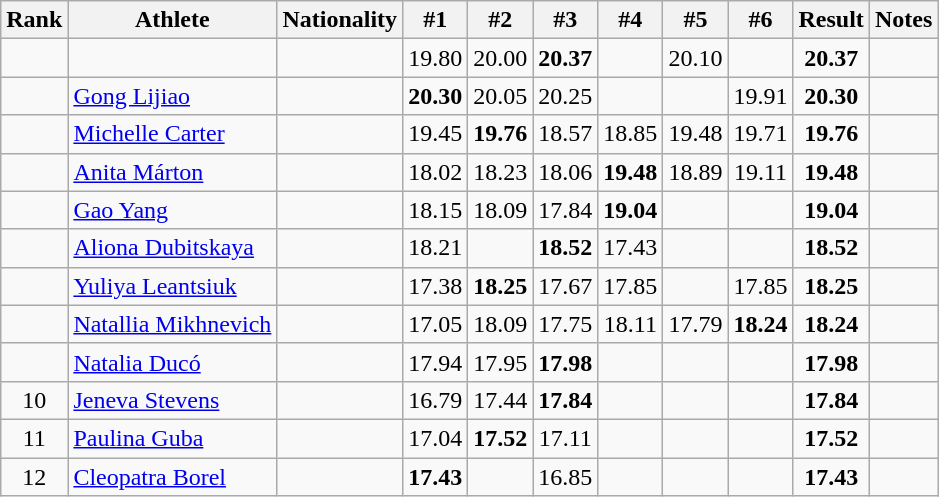<table class="wikitable sortable" style="text-align:center">
<tr>
<th>Rank</th>
<th>Athlete</th>
<th>Nationality</th>
<th>#1</th>
<th>#2</th>
<th>#3</th>
<th>#4</th>
<th>#5</th>
<th>#6</th>
<th>Result</th>
<th>Notes</th>
</tr>
<tr>
<td></td>
<td align=left></td>
<td align=left></td>
<td>19.80</td>
<td>20.00</td>
<td><strong>20.37</strong></td>
<td></td>
<td>20.10</td>
<td></td>
<td><strong>20.37</strong></td>
<td></td>
</tr>
<tr>
<td></td>
<td align=left><a href='#'>Gong Lijiao</a></td>
<td align=left></td>
<td><strong>20.30</strong></td>
<td>20.05</td>
<td>20.25</td>
<td></td>
<td></td>
<td>19.91</td>
<td><strong>20.30</strong></td>
<td></td>
</tr>
<tr>
<td></td>
<td align=left><a href='#'>Michelle Carter</a></td>
<td align=left></td>
<td>19.45</td>
<td><strong>19.76</strong></td>
<td>18.57</td>
<td>18.85</td>
<td>19.48</td>
<td>19.71</td>
<td><strong>19.76</strong></td>
<td></td>
</tr>
<tr>
<td></td>
<td align=left><a href='#'>Anita Márton</a></td>
<td align=left></td>
<td>18.02</td>
<td>18.23</td>
<td>18.06</td>
<td><strong>19.48</strong></td>
<td>18.89</td>
<td>19.11</td>
<td><strong>19.48</strong></td>
<td></td>
</tr>
<tr>
<td></td>
<td align=left><a href='#'>Gao Yang</a></td>
<td align=left></td>
<td>18.15</td>
<td>18.09</td>
<td>17.84</td>
<td><strong>19.04</strong></td>
<td></td>
<td></td>
<td><strong>19.04</strong></td>
<td></td>
</tr>
<tr>
<td></td>
<td align=left><a href='#'>Aliona Dubitskaya</a></td>
<td align=left></td>
<td>18.21</td>
<td></td>
<td><strong>18.52</strong></td>
<td>17.43</td>
<td></td>
<td></td>
<td><strong>18.52</strong></td>
<td></td>
</tr>
<tr>
<td></td>
<td align=left><a href='#'>Yuliya Leantsiuk</a></td>
<td align=left></td>
<td>17.38</td>
<td><strong>18.25</strong></td>
<td>17.67</td>
<td>17.85</td>
<td></td>
<td>17.85</td>
<td><strong>18.25</strong></td>
<td></td>
</tr>
<tr>
<td></td>
<td align=left><a href='#'>Natallia Mikhnevich</a></td>
<td align=left></td>
<td>17.05</td>
<td>18.09</td>
<td>17.75</td>
<td>18.11</td>
<td>17.79</td>
<td><strong>18.24</strong></td>
<td><strong>18.24</strong></td>
<td></td>
</tr>
<tr>
<td></td>
<td align=left><a href='#'>Natalia Ducó</a></td>
<td align=left></td>
<td>17.94</td>
<td>17.95</td>
<td><strong>17.98</strong></td>
<td></td>
<td></td>
<td></td>
<td><strong>17.98</strong></td>
<td></td>
</tr>
<tr>
<td>10</td>
<td align=left><a href='#'>Jeneva Stevens</a></td>
<td align=left></td>
<td>16.79</td>
<td>17.44</td>
<td><strong>17.84</strong></td>
<td></td>
<td></td>
<td></td>
<td><strong>17.84</strong></td>
<td></td>
</tr>
<tr>
<td>11</td>
<td align=left><a href='#'>Paulina Guba</a></td>
<td align=left></td>
<td>17.04</td>
<td><strong>17.52</strong></td>
<td>17.11</td>
<td></td>
<td></td>
<td></td>
<td><strong>17.52</strong></td>
<td></td>
</tr>
<tr>
<td>12</td>
<td align=left><a href='#'>Cleopatra Borel</a></td>
<td align=left></td>
<td><strong>17.43</strong></td>
<td></td>
<td>16.85</td>
<td></td>
<td></td>
<td></td>
<td><strong>17.43</strong></td>
<td></td>
</tr>
</table>
